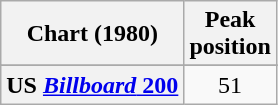<table class="wikitable sortable plainrowheaders">
<tr>
<th>Chart (1980)</th>
<th>Peak<br>position</th>
</tr>
<tr>
</tr>
<tr>
</tr>
<tr>
</tr>
<tr>
</tr>
<tr>
<th scope="row">US <a href='#'><em>Billboard</em> 200</a></th>
<td align="center">51</td>
</tr>
</table>
